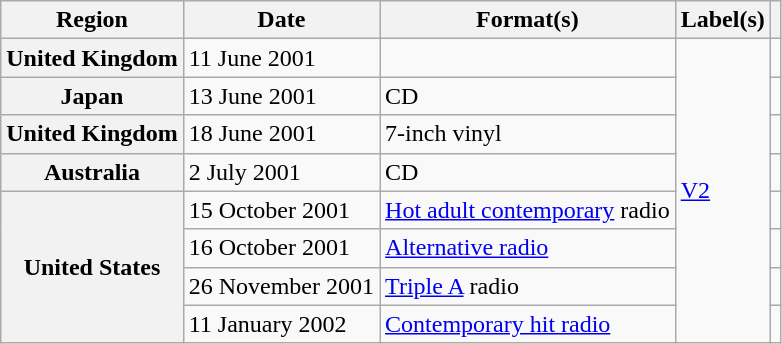<table class="wikitable plainrowheaders">
<tr>
<th scope="col">Region</th>
<th scope="col">Date</th>
<th scope="col">Format(s)</th>
<th scope="col">Label(s)</th>
<th scope="col"></th>
</tr>
<tr>
<th scope="row">United Kingdom</th>
<td>11 June 2001</td>
<td></td>
<td rowspan="8"><a href='#'>V2</a></td>
<td align="center"></td>
</tr>
<tr>
<th scope="row">Japan</th>
<td>13 June 2001</td>
<td>CD</td>
<td align="center"></td>
</tr>
<tr>
<th scope="row">United Kingdom</th>
<td>18 June 2001</td>
<td>7-inch vinyl</td>
<td align="center"></td>
</tr>
<tr>
<th scope="row">Australia</th>
<td>2 July 2001</td>
<td>CD</td>
<td align="center"></td>
</tr>
<tr>
<th scope="row" rowspan="4">United States</th>
<td>15 October 2001</td>
<td><a href='#'>Hot adult contemporary</a> radio</td>
<td align="center"></td>
</tr>
<tr>
<td>16 October 2001</td>
<td><a href='#'>Alternative radio</a></td>
<td align="center"></td>
</tr>
<tr>
<td>26 November 2001</td>
<td><a href='#'>Triple A</a> radio</td>
<td align="center"></td>
</tr>
<tr>
<td>11 January 2002</td>
<td><a href='#'>Contemporary hit radio</a></td>
<td align="center"></td>
</tr>
</table>
